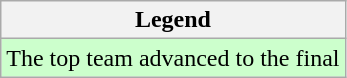<table class="wikitable">
<tr>
<th>Legend</th>
</tr>
<tr style="background:#ccffcc;">
<td>The top team advanced to the final</td>
</tr>
</table>
